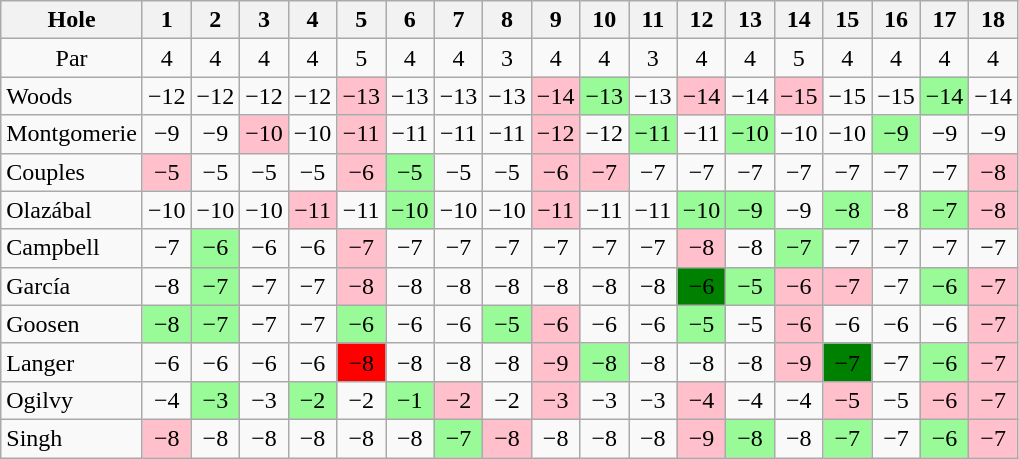<table class="wikitable" style="text-align:center">
<tr>
<th>Hole</th>
<th>1</th>
<th>2</th>
<th>3</th>
<th>4</th>
<th>5</th>
<th>6</th>
<th>7</th>
<th>8</th>
<th>9</th>
<th>10</th>
<th>11</th>
<th>12</th>
<th>13</th>
<th>14</th>
<th>15</th>
<th>16</th>
<th>17</th>
<th>18</th>
</tr>
<tr>
<td>Par</td>
<td>4</td>
<td>4</td>
<td>4</td>
<td>4</td>
<td>5</td>
<td>4</td>
<td>4</td>
<td>3</td>
<td>4</td>
<td>4</td>
<td>3</td>
<td>4</td>
<td>4</td>
<td>5</td>
<td>4</td>
<td>4</td>
<td>4</td>
<td>4</td>
</tr>
<tr>
<td align=left> Woods</td>
<td>−12</td>
<td>−12</td>
<td>−12</td>
<td>−12</td>
<td style="background: Pink;">−13</td>
<td>−13</td>
<td>−13</td>
<td>−13</td>
<td style="background: Pink;">−14</td>
<td style="background: PaleGreen;">−13</td>
<td>−13</td>
<td style="background: Pink;">−14</td>
<td>−14</td>
<td style="background: Pink;">−15</td>
<td>−15</td>
<td>−15</td>
<td style="background: PaleGreen;">−14</td>
<td>−14</td>
</tr>
<tr>
<td align=left> Montgomerie</td>
<td>−9</td>
<td>−9</td>
<td style="background: Pink;">−10</td>
<td>−10</td>
<td style="background: Pink;">−11</td>
<td>−11</td>
<td>−11</td>
<td>−11</td>
<td style="background: Pink;">−12</td>
<td>−12</td>
<td style="background: PaleGreen;">−11</td>
<td>−11</td>
<td style="background: PaleGreen;">−10</td>
<td>−10</td>
<td>−10</td>
<td style="background: PaleGreen;">−9</td>
<td>−9</td>
<td>−9</td>
</tr>
<tr>
<td align=left> Couples</td>
<td style="background: Pink;">−5</td>
<td>−5</td>
<td>−5</td>
<td>−5</td>
<td style="background: Pink;">−6</td>
<td style="background: PaleGreen;">−5</td>
<td>−5</td>
<td>−5</td>
<td style="background: Pink;">−6</td>
<td style="background: Pink;">−7</td>
<td>−7</td>
<td>−7</td>
<td>−7</td>
<td>−7</td>
<td>−7</td>
<td>−7</td>
<td>−7</td>
<td style="background: Pink;">−8</td>
</tr>
<tr>
<td align=left> Olazábal</td>
<td>−10</td>
<td>−10</td>
<td>−10</td>
<td style="background: Pink;">−11</td>
<td>−11</td>
<td style="background: PaleGreen;">−10</td>
<td>−10</td>
<td>−10</td>
<td style="background: Pink;">−11</td>
<td>−11</td>
<td>−11</td>
<td style="background: PaleGreen;">−10</td>
<td style="background: PaleGreen;">−9</td>
<td>−9</td>
<td style="background: PaleGreen;">−8</td>
<td>−8</td>
<td style="background: PaleGreen;">−7</td>
<td style="background: Pink;">−8</td>
</tr>
<tr>
<td align=left> Campbell</td>
<td>−7</td>
<td style="background: PaleGreen;">−6</td>
<td>−6</td>
<td>−6</td>
<td style="background: Pink;">−7</td>
<td>−7</td>
<td>−7</td>
<td>−7</td>
<td>−7</td>
<td>−7</td>
<td>−7</td>
<td style="background: Pink;">−8</td>
<td>−8</td>
<td style="background: PaleGreen;">−7</td>
<td>−7</td>
<td>−7</td>
<td>−7</td>
<td>−7</td>
</tr>
<tr>
<td align=left> García</td>
<td>−8</td>
<td style="background: PaleGreen;">−7</td>
<td>−7</td>
<td>−7</td>
<td style="background: Pink;">−8</td>
<td>−8</td>
<td>−8</td>
<td>−8</td>
<td>−8</td>
<td>−8</td>
<td>−8</td>
<td style="background: Green;">−6</td>
<td style="background: PaleGreen;">−5</td>
<td style="background: Pink;">−6</td>
<td style="background: Pink;">−7</td>
<td>−7</td>
<td style="background: PaleGreen;">−6</td>
<td style="background: Pink;">−7</td>
</tr>
<tr>
<td align=left> Goosen</td>
<td style="background: PaleGreen;">−8</td>
<td style="background: PaleGreen;">−7</td>
<td>−7</td>
<td>−7</td>
<td style="background: PaleGreen;">−6</td>
<td>−6</td>
<td>−6</td>
<td style="background: PaleGreen;">−5</td>
<td style="background: Pink;">−6</td>
<td>−6</td>
<td>−6</td>
<td style="background: PaleGreen;">−5</td>
<td>−5</td>
<td style="background: Pink;">−6</td>
<td>−6</td>
<td>−6</td>
<td>−6</td>
<td style="background: Pink;">−7</td>
</tr>
<tr>
<td align=left> Langer</td>
<td>−6</td>
<td>−6</td>
<td>−6</td>
<td>−6</td>
<td style="background: Red;">−8</td>
<td>−8</td>
<td>−8</td>
<td>−8</td>
<td style="background: Pink;">−9</td>
<td style="background: PaleGreen;">−8</td>
<td>−8</td>
<td>−8</td>
<td>−8</td>
<td style="background: Pink;">−9</td>
<td style="background: Green;">−7</td>
<td>−7</td>
<td style="background: PaleGreen;">−6</td>
<td style="background: Pink;">−7</td>
</tr>
<tr>
<td align=left> Ogilvy</td>
<td>−4</td>
<td style="background: PaleGreen;">−3</td>
<td>−3</td>
<td style="background: PaleGreen;">−2</td>
<td>−2</td>
<td style="background: PaleGreen;">−1</td>
<td style="background: Pink;">−2</td>
<td>−2</td>
<td style="background: Pink;">−3</td>
<td>−3</td>
<td>−3</td>
<td style="background: Pink;">−4</td>
<td>−4</td>
<td>−4</td>
<td style="background: Pink;">−5</td>
<td>−5</td>
<td style="background: Pink;">−6</td>
<td style="background: Pink;">−7</td>
</tr>
<tr>
<td align=left> Singh</td>
<td style="background: Pink;">−8</td>
<td>−8</td>
<td>−8</td>
<td>−8</td>
<td>−8</td>
<td>−8</td>
<td style="background: PaleGreen;">−7</td>
<td style="background: Pink;">−8</td>
<td>−8</td>
<td>−8</td>
<td>−8</td>
<td style="background: Pink;">−9</td>
<td style="background: PaleGreen;">−8</td>
<td>−8</td>
<td style="background: PaleGreen;">−7</td>
<td>−7</td>
<td style="background: PaleGreen;">−6</td>
<td style="background: Pink;">−7</td>
</tr>
</table>
